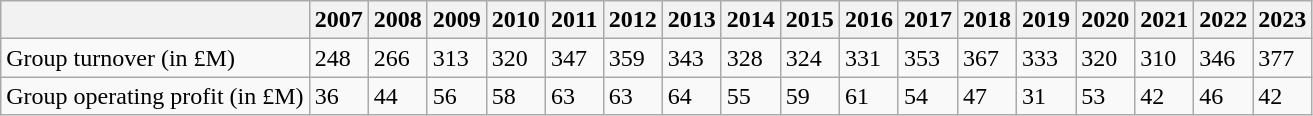<table class="wikitable">
<tr>
<th></th>
<th>2007</th>
<th>2008</th>
<th>2009</th>
<th>2010</th>
<th>2011</th>
<th>2012</th>
<th>2013</th>
<th>2014</th>
<th>2015</th>
<th>2016</th>
<th>2017</th>
<th>2018</th>
<th>2019</th>
<th>2020</th>
<th>2021</th>
<th>2022</th>
<th>2023</th>
</tr>
<tr>
<td>Group turnover (in £M)</td>
<td>248</td>
<td>266</td>
<td>313</td>
<td>320</td>
<td>347</td>
<td>359</td>
<td>343</td>
<td>328</td>
<td>324</td>
<td>331</td>
<td>353</td>
<td>367</td>
<td>333</td>
<td>320</td>
<td>310</td>
<td>346</td>
<td>377</td>
</tr>
<tr>
<td>Group operating profit (in £M)</td>
<td>36</td>
<td>44</td>
<td>56</td>
<td>58</td>
<td>63</td>
<td>63</td>
<td>64</td>
<td>55</td>
<td>59</td>
<td>61</td>
<td>54</td>
<td>47</td>
<td>31</td>
<td>53</td>
<td>42</td>
<td>46</td>
<td>42</td>
</tr>
</table>
